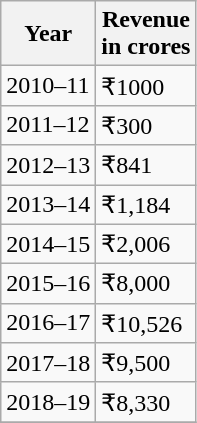<table class="wikitable">
<tr>
<th>Year</th>
<th>Revenue<br>in crores</th>
</tr>
<tr>
<td>2010–11</td>
<td>₹1000</td>
</tr>
<tr>
<td>2011–12</td>
<td>₹300</td>
</tr>
<tr>
<td>2012–13</td>
<td>₹841</td>
</tr>
<tr>
<td>2013–14</td>
<td>₹1,184</td>
</tr>
<tr>
<td>2014–15</td>
<td>₹2,006</td>
</tr>
<tr>
<td>2015–16</td>
<td>₹8,000</td>
</tr>
<tr>
<td>2016–17</td>
<td>₹10,526</td>
</tr>
<tr>
<td>2017–18</td>
<td>₹9,500</td>
</tr>
<tr>
<td>2018–19</td>
<td>₹8,330</td>
</tr>
<tr>
</tr>
</table>
